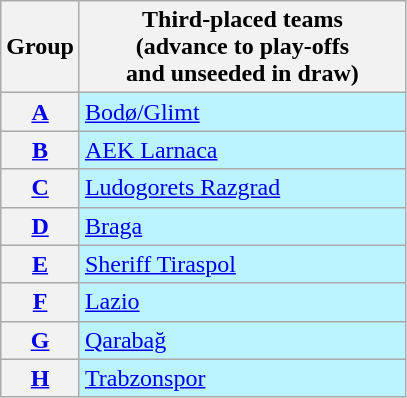<table class="wikitable">
<tr>
<th>Group</th>
<th width=210>Third-placed teams<br>(advance to  play-offs<br>and unseeded in draw)</th>
</tr>
<tr>
<th><a href='#'>A</a></th>
<td bgcolor=#BBF3FF> <a href='#'>Bodø/Glimt</a></td>
</tr>
<tr>
<th><a href='#'>B</a></th>
<td bgcolor=#BBF3FF> <a href='#'>AEK Larnaca</a></td>
</tr>
<tr>
<th><a href='#'>C</a></th>
<td bgcolor=#BBF3FF> <a href='#'>Ludogorets Razgrad</a></td>
</tr>
<tr>
<th><a href='#'>D</a></th>
<td bgcolor=#BBF3FF> <a href='#'>Braga</a></td>
</tr>
<tr>
<th><a href='#'>E</a></th>
<td bgcolor=#BBF3FF> <a href='#'>Sheriff Tiraspol</a></td>
</tr>
<tr>
<th><a href='#'>F</a></th>
<td bgcolor=#BBF3FF> <a href='#'>Lazio</a></td>
</tr>
<tr>
<th><a href='#'>G</a></th>
<td bgcolor=#BBF3FF> <a href='#'>Qarabağ</a></td>
</tr>
<tr>
<th><a href='#'>H</a></th>
<td bgcolor=#BBF3FF> <a href='#'>Trabzonspor</a></td>
</tr>
</table>
